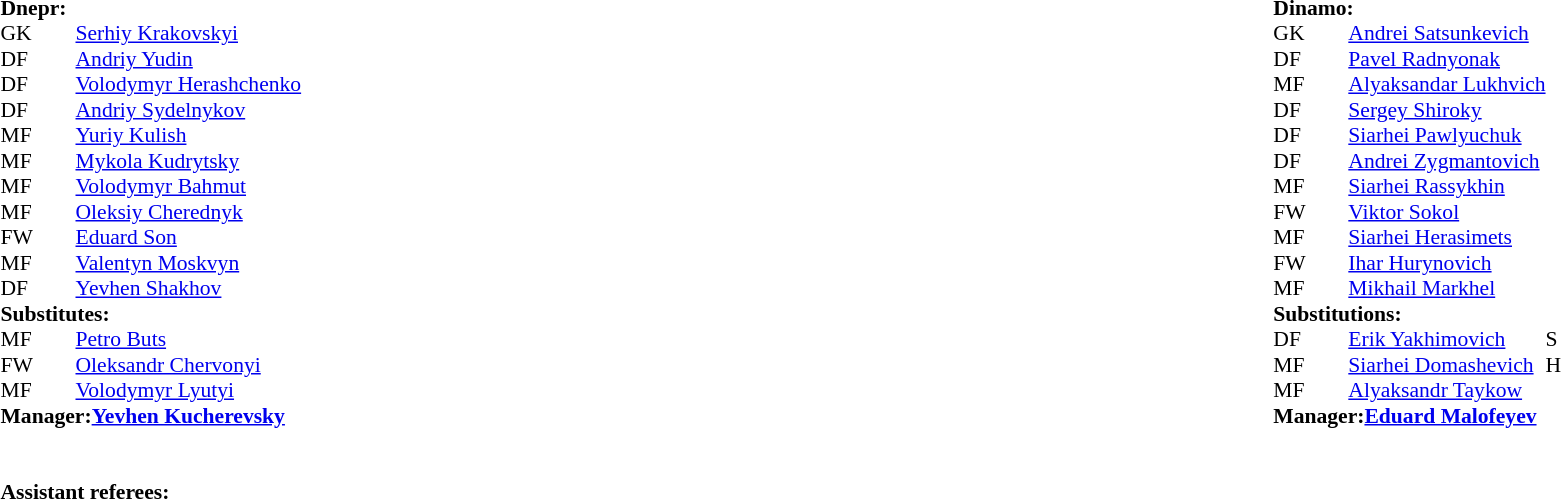<table style="width:100%;">
<tr>
<td style="vertical-align:top; width:50%;"><br><table style="font-size: 90%" cellspacing="0" cellpadding="0">
<tr>
<td colspan="4"><br><strong>Dnepr:</strong></td>
</tr>
<tr>
<th width=25></th>
<th width=25></th>
</tr>
<tr>
<td>GK</td>
<td></td>
<td><a href='#'>Serhiy Krakovskyi</a></td>
<td></td>
<td></td>
</tr>
<tr>
<td>DF</td>
<td></td>
<td><a href='#'>Andriy Yudin</a></td>
<td></td>
<td></td>
</tr>
<tr>
<td>DF</td>
<td></td>
<td><a href='#'>Volodymyr Herashchenko</a></td>
<td></td>
<td></td>
</tr>
<tr>
<td>DF</td>
<td></td>
<td><a href='#'>Andriy Sydelnykov</a></td>
<td></td>
</tr>
<tr>
<td>MF</td>
<td></td>
<td><a href='#'>Yuriy Kulish</a></td>
</tr>
<tr>
<td>MF</td>
<td></td>
<td><a href='#'>Mykola Kudrytsky</a></td>
<td></td>
</tr>
<tr>
<td>MF</td>
<td></td>
<td><a href='#'>Volodymyr Bahmut</a></td>
</tr>
<tr>
<td>MF</td>
<td></td>
<td><a href='#'>Oleksiy Cherednyk</a></td>
<td></td>
<td></td>
</tr>
<tr>
<td>FW</td>
<td></td>
<td><a href='#'>Eduard Son</a></td>
<td></td>
<td></td>
</tr>
<tr>
<td>MF</td>
<td></td>
<td><a href='#'>Valentyn Moskvyn</a></td>
<td></td>
<td></td>
</tr>
<tr>
<td>DF</td>
<td></td>
<td><a href='#'>Yevhen Shakhov</a></td>
<td></td>
<td></td>
</tr>
<tr>
<td colspan=3><strong>Substitutes:</strong></td>
</tr>
<tr>
<td>MF</td>
<td></td>
<td><a href='#'>Petro Buts</a></td>
<td></td>
<td></td>
</tr>
<tr>
<td>FW</td>
<td></td>
<td><a href='#'>Oleksandr Chervonyi</a></td>
<td></td>
<td></td>
</tr>
<tr>
<td>MF</td>
<td></td>
<td><a href='#'>Volodymyr Lyutyi</a></td>
<td></td>
<td></td>
</tr>
<tr>
<td colspan=3><strong>Manager:<a href='#'>Yevhen Kucherevsky</a></strong></td>
</tr>
<tr>
<td colspan=4><br><br><strong>Assistant referees:</strong></td>
</tr>
</table>
</td>
<td style="vertical-align:top; width:50%;"><br><table cellspacing="0" cellpadding="0" style="font-size:90%; margin:auto;">
<tr>
<td colspan="4"><br><strong>Dinamo:</strong></td>
</tr>
<tr>
<th width="25"></th>
<th width="25"></th>
</tr>
<tr>
<td>GK</td>
<td></td>
<td><a href='#'>Andrei Satsunkevich</a></td>
<td></td>
<td></td>
</tr>
<tr>
<td>DF</td>
<td></td>
<td><a href='#'>Pavel Radnyonak</a></td>
</tr>
<tr>
<td>MF</td>
<td></td>
<td><a href='#'>Alyaksandar Lukhvich</a></td>
<td></td>
<td></td>
</tr>
<tr>
<td>DF</td>
<td></td>
<td><a href='#'>Sergey Shiroky</a></td>
<td></td>
<td></td>
</tr>
<tr>
<td>DF</td>
<td></td>
<td><a href='#'>Siarhei Pawlyuchuk</a></td>
<td></td>
<td></td>
</tr>
<tr>
<td>DF</td>
<td></td>
<td><a href='#'>Andrei Zygmantovich</a></td>
<td></td>
<td></td>
</tr>
<tr>
<td>MF</td>
<td></td>
<td><a href='#'>Siarhei Rassykhin</a></td>
<td></td>
<td></td>
</tr>
<tr>
<td>FW</td>
<td></td>
<td><a href='#'>Viktor Sokol</a></td>
<td></td>
<td></td>
</tr>
<tr>
<td>MF</td>
<td></td>
<td><a href='#'>Siarhei Herasimets</a></td>
<td></td>
<td></td>
</tr>
<tr>
<td>FW</td>
<td></td>
<td><a href='#'>Ihar Hurynovich</a></td>
<td></td>
<td></td>
</tr>
<tr>
<td>MF</td>
<td></td>
<td><a href='#'>Mikhail Markhel</a></td>
<td></td>
</tr>
<tr>
<td colspan="4"><strong>Substitutions:</strong></td>
</tr>
<tr>
<td>DF</td>
<td></td>
<td><a href='#'>Erik Yakhimovich</a></td>
<td></td>
<td> S</td>
</tr>
<tr>
<td>MF</td>
<td></td>
<td><a href='#'>Siarhei Domashevich</a></td>
<td></td>
<td> H</td>
</tr>
<tr>
<td>MF</td>
<td></td>
<td><a href='#'>Alyaksandr Taykow</a></td>
<td></td>
<td></td>
</tr>
<tr>
<td colspan=3><strong>Manager:<a href='#'>Eduard Malofeyev</a></strong></td>
</tr>
<tr>
<td colspan=4></td>
</tr>
</table>
</td>
</tr>
</table>
